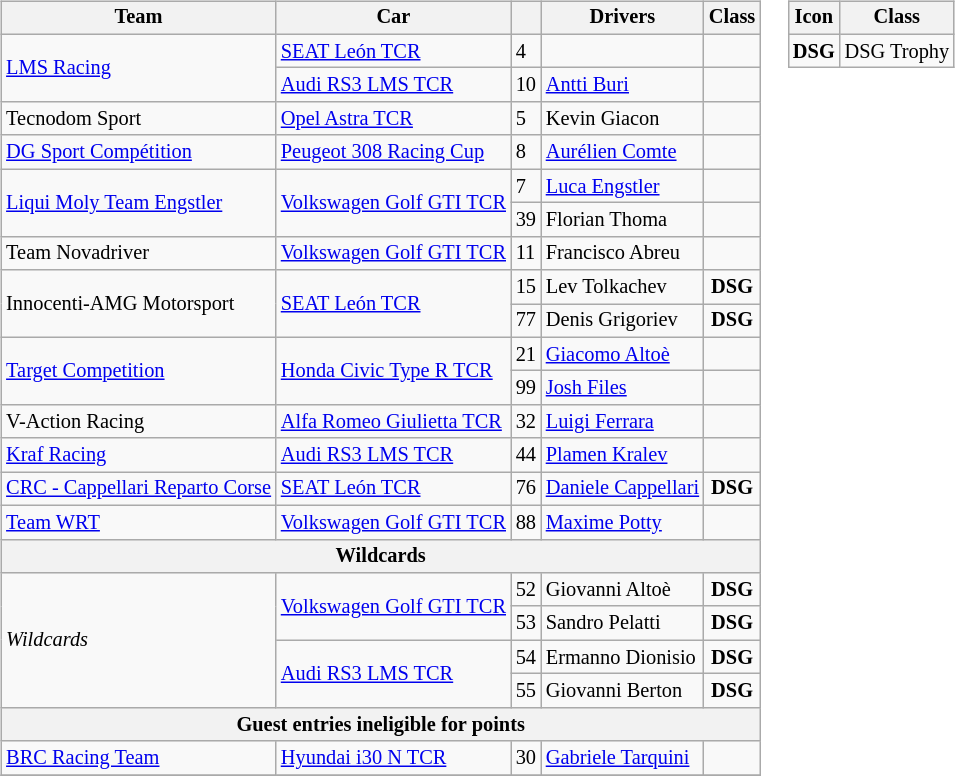<table>
<tr>
<td><br><table class="wikitable" style="font-size: 85%;">
<tr>
<th>Team</th>
<th>Car</th>
<th></th>
<th>Drivers</th>
<th>Class</th>
</tr>
<tr>
<td rowspan=2> <a href='#'>LMS Racing</a></td>
<td><a href='#'>SEAT León TCR</a></td>
<td>4</td>
<td> </td>
<td></td>
</tr>
<tr>
<td><a href='#'>Audi RS3 LMS TCR</a></td>
<td>10</td>
<td> <a href='#'>Antti Buri</a></td>
<td></td>
</tr>
<tr>
<td> Tecnodom Sport</td>
<td><a href='#'>Opel Astra TCR</a></td>
<td>5</td>
<td> Kevin Giacon</td>
<td></td>
</tr>
<tr>
<td> <a href='#'>DG Sport Compétition</a></td>
<td><a href='#'>Peugeot 308 Racing Cup</a></td>
<td>8</td>
<td> <a href='#'>Aurélien Comte</a></td>
<td></td>
</tr>
<tr>
<td rowspan=2> <a href='#'>Liqui Moly Team Engstler</a></td>
<td rowspan=2><a href='#'>Volkswagen Golf GTI TCR</a></td>
<td>7</td>
<td> <a href='#'>Luca Engstler</a></td>
<td></td>
</tr>
<tr>
<td>39</td>
<td> Florian Thoma</td>
<td></td>
</tr>
<tr>
<td> Team Novadriver</td>
<td><a href='#'>Volkswagen Golf GTI TCR</a></td>
<td>11</td>
<td> Francisco Abreu</td>
<td></td>
</tr>
<tr>
<td rowspan=2> Innocenti-AMG Motorsport</td>
<td rowspan=2><a href='#'>SEAT León TCR</a></td>
<td>15</td>
<td> Lev Tolkachev</td>
<td align=center><strong><span>DSG</span></strong></td>
</tr>
<tr>
<td>77</td>
<td> Denis Grigoriev</td>
<td align=center><strong><span>DSG</span></strong></td>
</tr>
<tr>
<td rowspan=2> <a href='#'>Target Competition</a></td>
<td rowspan=2><a href='#'>Honda Civic Type R TCR</a></td>
<td>21</td>
<td> <a href='#'>Giacomo Altoè</a></td>
<td></td>
</tr>
<tr>
<td>99</td>
<td> <a href='#'>Josh Files</a></td>
<td></td>
</tr>
<tr>
<td> V-Action Racing</td>
<td><a href='#'>Alfa Romeo Giulietta TCR</a></td>
<td>32</td>
<td> <a href='#'>Luigi Ferrara</a></td>
<td></td>
</tr>
<tr>
<td> <a href='#'>Kraf Racing</a></td>
<td><a href='#'>Audi RS3 LMS TCR</a></td>
<td>44</td>
<td> <a href='#'>Plamen Kralev</a></td>
<td></td>
</tr>
<tr>
<td> <a href='#'>CRC - Cappellari Reparto Corse</a></td>
<td><a href='#'>SEAT León TCR</a></td>
<td>76</td>
<td> <a href='#'>Daniele Cappellari</a></td>
<td align=center><strong><span>DSG</span></strong></td>
</tr>
<tr>
<td> <a href='#'>Team WRT</a></td>
<td><a href='#'>Volkswagen Golf GTI TCR</a></td>
<td>88</td>
<td> <a href='#'>Maxime Potty</a></td>
<td></td>
</tr>
<tr>
<th colspan="5" align="center">Wildcards</th>
</tr>
<tr>
<td rowspan="4"> <em>Wildcards</em></td>
<td rowspan=2><a href='#'>Volkswagen Golf GTI TCR</a></td>
<td>52</td>
<td> Giovanni Altoè</td>
<td align=center><strong><span>DSG</span></strong></td>
</tr>
<tr>
<td>53</td>
<td> Sandro Pelatti</td>
<td align=center><strong><span>DSG</span></strong></td>
</tr>
<tr>
<td rowspan=2><a href='#'>Audi RS3 LMS TCR</a></td>
<td>54</td>
<td> Ermanno Dionisio</td>
<td align=center><strong><span>DSG</span></strong></td>
</tr>
<tr>
<td>55</td>
<td> Giovanni Berton</td>
<td align=center><strong><span>DSG</span></strong></td>
</tr>
<tr>
<th colspan="5">Guest entries ineligible for points</th>
</tr>
<tr>
<td> <a href='#'>BRC Racing Team</a></td>
<td><a href='#'>Hyundai i30 N TCR</a></td>
<td>30</td>
<td> <a href='#'>Gabriele Tarquini</a></td>
<td></td>
</tr>
<tr>
</tr>
</table>
</td>
<td valign="top"><br><table class="wikitable" style="font-size: 85%;">
<tr>
<th>Icon</th>
<th>Class</th>
</tr>
<tr>
<td align=center><strong><span>DSG</span></strong></td>
<td>DSG Trophy</td>
</tr>
</table>
</td>
</tr>
</table>
